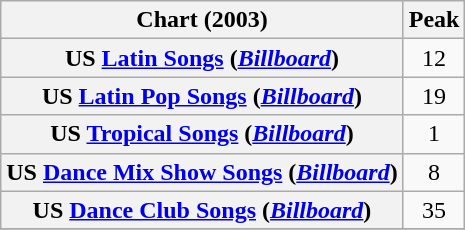<table class="wikitable plainrowheaders" style="text-align:center;">
<tr>
<th scope="col">Chart (2003)</th>
<th scope="col">Peak</th>
</tr>
<tr>
<th scope="row">US <a href='#'>Latin Songs</a> (<em><a href='#'>Billboard</a></em>)</th>
<td style="text-align:center;">12</td>
</tr>
<tr>
<th scope="row">US <a href='#'>Latin Pop Songs</a> (<em><a href='#'>Billboard</a></em>)</th>
<td style="text-align:center;">19</td>
</tr>
<tr>
<th scope="row">US <a href='#'>Tropical Songs</a> (<em><a href='#'>Billboard</a></em>)</th>
<td style="text-align:center;">1</td>
</tr>
<tr>
<th scope="row">US <a href='#'>Dance Mix Show Songs</a> (<em><a href='#'>Billboard</a></em>)</th>
<td style="text-align:center;">8</td>
</tr>
<tr>
<th scope="row">US <a href='#'>Dance Club Songs</a> (<em><a href='#'>Billboard</a></em>)</th>
<td style="text-align:center;">35</td>
</tr>
<tr>
</tr>
</table>
